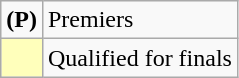<table class=wikitable>
<tr>
<td><strong>(P)</strong></td>
<td>Premiers</td>
</tr>
<tr>
<td bgcolor=FFFFBB></td>
<td>Qualified for finals</td>
</tr>
</table>
